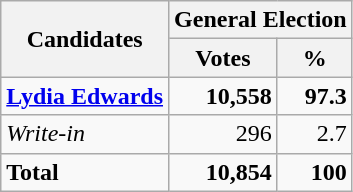<table class=wikitable>
<tr>
<th colspan=1 rowspan=2><strong>Candidates</strong></th>
<th colspan=2><strong>General Election</strong></th>
</tr>
<tr>
<th>Votes</th>
<th>%</th>
</tr>
<tr>
<td><strong><a href='#'>Lydia Edwards</a></strong></td>
<td align="right"><strong>10,558</strong></td>
<td align="right"><strong>97.3</strong></td>
</tr>
<tr>
<td><em>Write-in</em></td>
<td align="right">296</td>
<td align="right">2.7</td>
</tr>
<tr>
<td><strong>Total</strong></td>
<td align="right"><strong>10,854</strong></td>
<td align="right"><strong>100</strong></td>
</tr>
</table>
